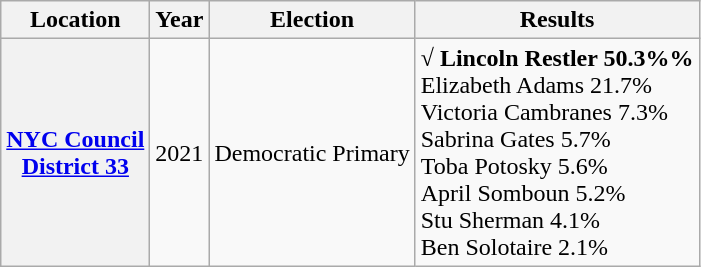<table class="wikitable collapsible">
<tr valign=bottom>
<th>Location</th>
<th>Year</th>
<th>Election</th>
<th>Results</th>
</tr>
<tr>
<th><a href='#'>NYC Council<br>District 33</a></th>
<td>2021</td>
<td>Democratic Primary</td>
<td><strong>√ Lincoln Restler 50.3%%</strong><br>Elizabeth Adams 21.7%<br>Victoria Cambranes 7.3%<br>Sabrina Gates 5.7%<br>Toba Potosky 5.6%<br>April Somboun 5.2%<br>Stu Sherman 4.1%<br>Ben Solotaire 2.1%</td>
</tr>
</table>
